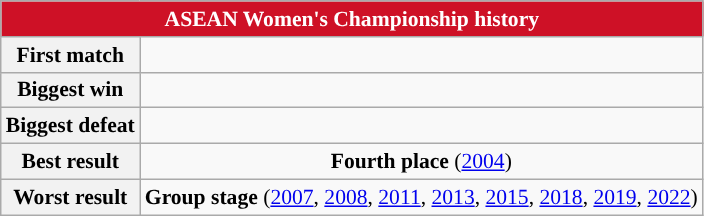<table class="wikitable collapsible collapsed" style="text-align: center;font-size:90%;">
<tr>
<th colspan=6 style="background: #CE1126; color: #FFFFFF;">ASEAN Women's Championship history</th>
</tr>
<tr>
<th style="text-align: center;">First match</th>
<td></td>
</tr>
<tr>
<th style="text-align: center;">Biggest win</th>
<td></td>
</tr>
<tr>
<th style="text-align: center;">Biggest defeat</th>
<td></td>
</tr>
<tr>
<th style="text-align: center;">Best result</th>
<td style="text-align:center;"><strong>Fourth place</strong> (<a href='#'>2004</a>)</td>
</tr>
<tr>
<th style="text-align: center;">Worst result</th>
<td style="text-align:center;"><strong>Group stage</strong> (<a href='#'>2007</a>, <a href='#'>2008</a>, <a href='#'>2011</a>, <a href='#'>2013</a>, <a href='#'>2015</a>, <a href='#'>2018</a>, <a href='#'>2019</a>, <a href='#'>2022</a>)</td>
</tr>
</table>
